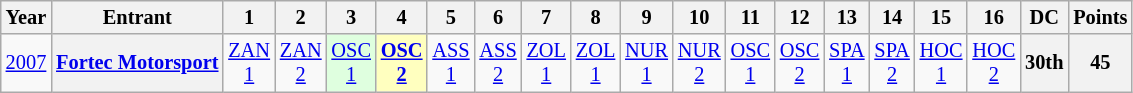<table class="wikitable" style="text-align:center; font-size:85%">
<tr>
<th>Year</th>
<th>Entrant</th>
<th>1</th>
<th>2</th>
<th>3</th>
<th>4</th>
<th>5</th>
<th>6</th>
<th>7</th>
<th>8</th>
<th>9</th>
<th>10</th>
<th>11</th>
<th>12</th>
<th>13</th>
<th>14</th>
<th>15</th>
<th>16</th>
<th>DC</th>
<th>Points</th>
</tr>
<tr>
<td><a href='#'>2007</a></td>
<th nowrap><a href='#'>Fortec Motorsport</a></th>
<td><a href='#'>ZAN<br>1</a></td>
<td><a href='#'>ZAN<br>2</a></td>
<td style="background:#dfffdf;"><a href='#'>OSC<br>1</a><br></td>
<td style="background:#ffffbf;"><strong><a href='#'>OSC<br>2</a></strong><br></td>
<td><a href='#'>ASS<br>1</a></td>
<td><a href='#'>ASS<br>2</a></td>
<td><a href='#'>ZOL<br>1</a></td>
<td><a href='#'>ZOL<br>1</a></td>
<td><a href='#'>NUR<br>1</a></td>
<td><a href='#'>NUR<br>2</a></td>
<td><a href='#'>OSC<br>1</a></td>
<td><a href='#'>OSC<br>2</a></td>
<td><a href='#'>SPA<br>1</a></td>
<td><a href='#'>SPA<br>2</a></td>
<td><a href='#'>HOC<br>1</a></td>
<td><a href='#'>HOC<br>2</a></td>
<th>30th</th>
<th>45</th>
</tr>
</table>
